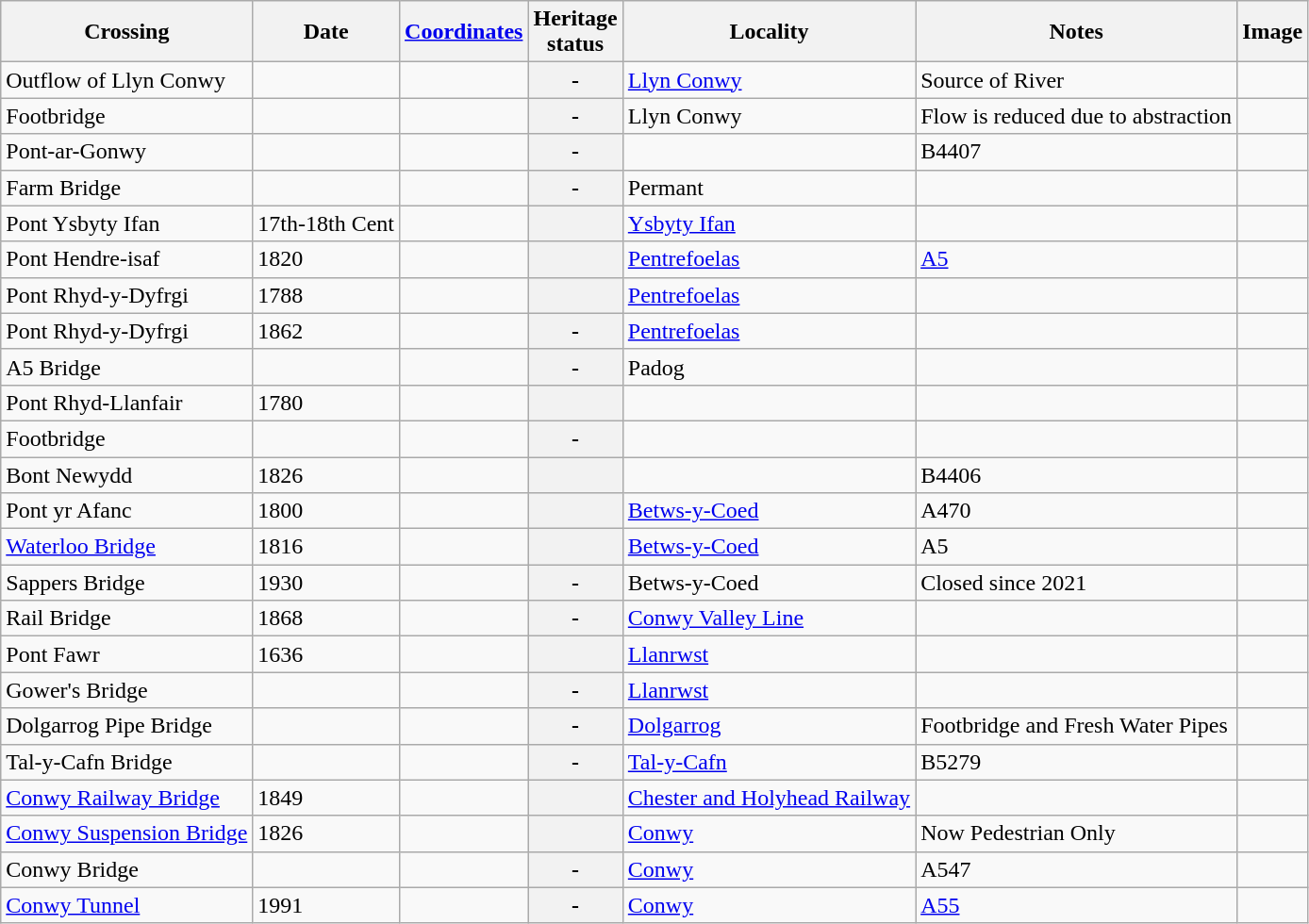<table class="wikitable">
<tr>
<th>Crossing</th>
<th>Date</th>
<th><a href='#'>Coordinates</a></th>
<th>Heritage<br>status</th>
<th>Locality</th>
<th>Notes</th>
<th>Image</th>
</tr>
<tr>
<td>Outflow of Llyn Conwy</td>
<td></td>
<td></td>
<th>-</th>
<td><a href='#'>Llyn Conwy</a></td>
<td>Source of River</td>
<td></td>
</tr>
<tr>
<td>Footbridge</td>
<td></td>
<td></td>
<th>-</th>
<td>Llyn Conwy</td>
<td>Flow is reduced due to abstraction</td>
<td></td>
</tr>
<tr>
<td>Pont-ar-Gonwy</td>
<td></td>
<td></td>
<th>-</th>
<td></td>
<td>B4407</td>
<td></td>
</tr>
<tr>
<td>Farm Bridge</td>
<td></td>
<td></td>
<th>-</th>
<td>Permant</td>
<td></td>
<td></td>
</tr>
<tr>
<td>Pont Ysbyty Ifan</td>
<td>17th-18th Cent</td>
<td></td>
<th></th>
<td><a href='#'>Ysbyty Ifan</a></td>
<td></td>
<td></td>
</tr>
<tr>
<td>Pont Hendre-isaf</td>
<td>1820</td>
<td></td>
<th></th>
<td><a href='#'>Pentrefoelas</a></td>
<td><a href='#'>A5</a></td>
<td></td>
</tr>
<tr>
<td>Pont Rhyd-y-Dyfrgi</td>
<td>1788</td>
<td></td>
<th></th>
<td><a href='#'>Pentrefoelas</a></td>
<td></td>
<td></td>
</tr>
<tr>
<td>Pont Rhyd-y-Dyfrgi</td>
<td>1862</td>
<td></td>
<th>-</th>
<td><a href='#'>Pentrefoelas</a></td>
<td></td>
<td></td>
</tr>
<tr>
<td>A5 Bridge</td>
<td></td>
<td></td>
<th>-</th>
<td>Padog</td>
<td></td>
<td></td>
</tr>
<tr>
<td>Pont Rhyd-Llanfair</td>
<td>1780</td>
<td></td>
<th></th>
<td></td>
<td></td>
<td></td>
</tr>
<tr>
<td>Footbridge</td>
<td></td>
<td></td>
<th>-</th>
<td></td>
<td></td>
<td></td>
</tr>
<tr>
<td>Bont Newydd</td>
<td>1826</td>
<td></td>
<th></th>
<td></td>
<td>B4406</td>
<td></td>
</tr>
<tr>
<td>Pont yr Afanc</td>
<td>1800</td>
<td></td>
<th></th>
<td><a href='#'>Betws-y-Coed</a></td>
<td>A470</td>
<td></td>
</tr>
<tr>
<td><a href='#'>Waterloo Bridge</a></td>
<td>1816</td>
<td></td>
<th></th>
<td><a href='#'>Betws-y-Coed</a></td>
<td>A5</td>
<td></td>
</tr>
<tr>
<td>Sappers Bridge</td>
<td>1930</td>
<td></td>
<th>-</th>
<td>Betws-y-Coed</td>
<td>Closed since 2021</td>
<td></td>
</tr>
<tr>
<td>Rail Bridge</td>
<td>1868</td>
<td></td>
<th>-</th>
<td><a href='#'>Conwy Valley Line</a></td>
<td></td>
<td></td>
</tr>
<tr>
<td>Pont Fawr</td>
<td>1636</td>
<td></td>
<th></th>
<td><a href='#'>Llanrwst</a></td>
<td></td>
<td></td>
</tr>
<tr>
<td>Gower's Bridge</td>
<td></td>
<td></td>
<th>-</th>
<td><a href='#'>Llanrwst</a></td>
<td></td>
<td></td>
</tr>
<tr>
<td>Dolgarrog Pipe Bridge</td>
<td></td>
<td></td>
<th>-</th>
<td><a href='#'>Dolgarrog</a></td>
<td>Footbridge and Fresh Water Pipes</td>
<td></td>
</tr>
<tr>
<td>Tal-y-Cafn Bridge</td>
<td></td>
<td></td>
<th>-</th>
<td><a href='#'>Tal-y-Cafn</a></td>
<td>B5279</td>
<td></td>
</tr>
<tr>
<td><a href='#'>Conwy Railway Bridge</a></td>
<td>1849</td>
<td></td>
<th></th>
<td><a href='#'>Chester and Holyhead Railway</a></td>
<td></td>
<td></td>
</tr>
<tr>
<td><a href='#'>Conwy Suspension Bridge</a></td>
<td>1826</td>
<td></td>
<th></th>
<td><a href='#'>Conwy</a></td>
<td>Now Pedestrian Only</td>
<td></td>
</tr>
<tr>
<td>Conwy Bridge</td>
<td></td>
<td></td>
<th>-</th>
<td><a href='#'>Conwy</a></td>
<td>A547</td>
<td></td>
</tr>
<tr>
<td><a href='#'>Conwy Tunnel</a></td>
<td>1991</td>
<td></td>
<th>-</th>
<td><a href='#'>Conwy</a></td>
<td><a href='#'>A55</a></td>
<td></td>
</tr>
</table>
